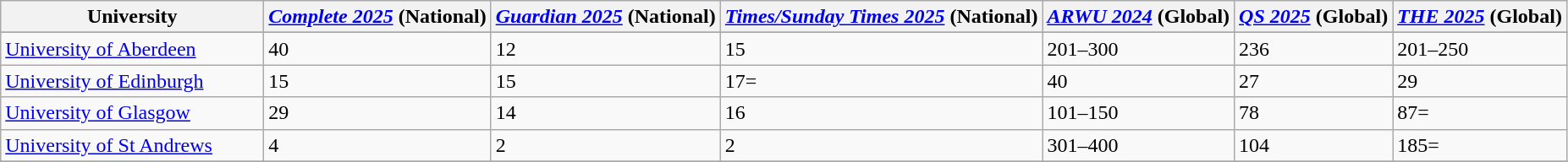<table class="wikitable sortable" style="text-align: left;">
<tr>
<th width=200px>University</th>
<th data-sort-type="number"><em><a href='#'>Complete 2025</a></em> (National)</th>
<th data-sort-type="number"><em><a href='#'>Guardian 2025</a></em> (National)</th>
<th data-sort-type="number"><em><a href='#'>Times/Sunday Times 2025</a></em> (National)</th>
<th data-sort-type="number"><em><a href='#'>ARWU 2024</a></em> (Global)</th>
<th data-sort-type="number"><em><a href='#'>QS 2025</a></em> (Global)</th>
<th data-sort-type="number"><em><a href='#'>THE 2025</a></em> (Global)</th>
</tr>
<tr>
</tr>
<tr>
<td><a href='#'>University of Aberdeen</a></td>
<td>40</td>
<td>12</td>
<td>15</td>
<td>201–300</td>
<td>236</td>
<td>201–250</td>
</tr>
<tr>
<td><a href='#'>University of Edinburgh</a></td>
<td>15</td>
<td>15</td>
<td>17=</td>
<td>40</td>
<td>27</td>
<td>29</td>
</tr>
<tr>
<td><a href='#'>University of Glasgow</a></td>
<td>29</td>
<td>14</td>
<td>16</td>
<td>101–150</td>
<td>78</td>
<td>87=</td>
</tr>
<tr>
<td><a href='#'>University of St Andrews</a></td>
<td>4</td>
<td>2</td>
<td>2</td>
<td>301–400</td>
<td>104</td>
<td>185=</td>
</tr>
<tr>
</tr>
</table>
